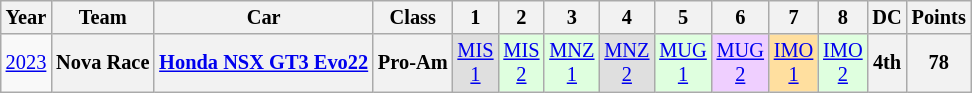<table class="wikitable" style="text-align:center; font-size:85%">
<tr>
<th>Year</th>
<th>Team</th>
<th>Car</th>
<th>Class</th>
<th>1</th>
<th>2</th>
<th>3</th>
<th>4</th>
<th>5</th>
<th>6</th>
<th>7</th>
<th>8</th>
<th>DC</th>
<th>Points</th>
</tr>
<tr>
<td><a href='#'>2023</a></td>
<th nowrap>Nova Race</th>
<th nowrap><a href='#'>Honda NSX GT3 Evo22</a></th>
<th>Pro-Am</th>
<td style="background:#DFDFDF;"><a href='#'>MIS<br>1</a><br></td>
<td style="background:#DFFFDF;"><a href='#'>MIS<br>2</a><br></td>
<td style="background:#DFFFDF;"><a href='#'>MNZ<br>1</a><br></td>
<td style="background:#DFDFDF;"><a href='#'>MNZ<br>2</a><br></td>
<td style="background:#DFFFDF;"><a href='#'>MUG<br>1</a><br></td>
<td style="background:#EFCFFF;"><a href='#'>MUG<br>2</a><br></td>
<td style="background:#FFDF9F;"><a href='#'>IMO<br>1</a><br></td>
<td style="background:#DFFFDF;"><a href='#'>IMO<br>2</a><br></td>
<th>4th</th>
<th>78</th>
</tr>
</table>
